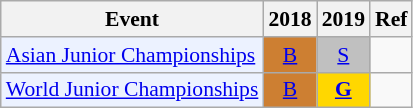<table style='font-size: 90%; text-align:center;' class='wikitable'>
<tr>
<th>Event</th>
<th>2018</th>
<th>2019</th>
<th>Ref</th>
</tr>
<tr>
<td bgcolor="#ECF2FF"; align="left"><a href='#'>Asian Junior Championships</a></td>
<td bgcolor=CD7F32><a href='#'>B</a></td>
<td bgcolor=silver><a href='#'>S</a></td>
<td></td>
</tr>
<tr>
<td bgcolor="#ECF2FF"; align="left"><a href='#'>World Junior Championships</a></td>
<td bgcolor=CD7F32><a href='#'>B</a></td>
<td bgcolor=gold><a href='#'><strong>G</strong></a></td>
<td></td>
</tr>
</table>
